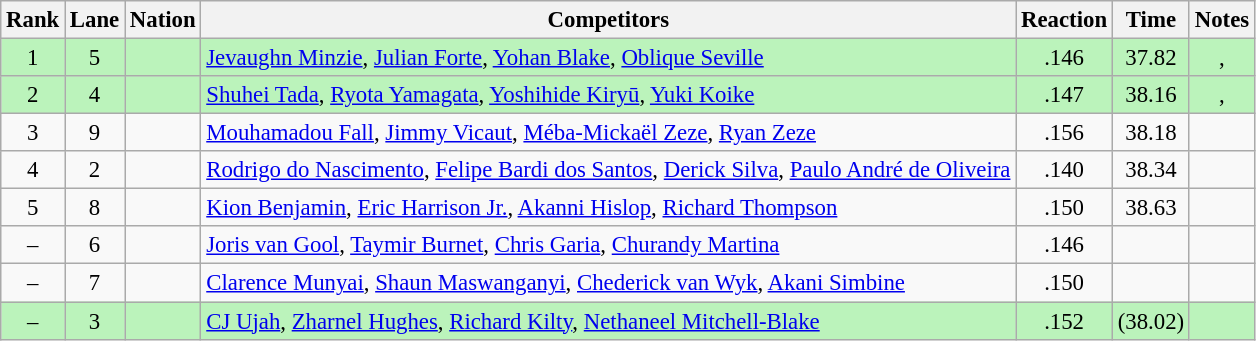<table class="wikitable sortable" style="text-align:center; font-size:95%">
<tr>
<th>Rank</th>
<th>Lane</th>
<th>Nation</th>
<th>Competitors</th>
<th>Reaction</th>
<th>Time</th>
<th>Notes</th>
</tr>
<tr style="background:#bbf3bb;">
<td>1</td>
<td>5</td>
<td align=left></td>
<td align=left><a href='#'>Jevaughn Minzie</a>, <a href='#'>Julian Forte</a>, <a href='#'>Yohan Blake</a>, <a href='#'>Oblique Seville</a></td>
<td>.146</td>
<td>37.82</td>
<td>, </td>
</tr>
<tr style="background:#bbf3bb;">
<td>2</td>
<td>4</td>
<td align=left></td>
<td align=left><a href='#'>Shuhei Tada</a>, <a href='#'>Ryota Yamagata</a>, <a href='#'>Yoshihide Kiryū</a>, <a href='#'>Yuki Koike</a></td>
<td>.147</td>
<td>38.16</td>
<td>, </td>
</tr>
<tr>
<td>3</td>
<td>9</td>
<td align=left></td>
<td align=left><a href='#'>Mouhamadou Fall</a>, <a href='#'>Jimmy Vicaut</a>, <a href='#'>Méba-Mickaël Zeze</a>, <a href='#'>Ryan Zeze</a></td>
<td>.156</td>
<td>38.18</td>
<td></td>
</tr>
<tr>
<td>4</td>
<td>2</td>
<td align=left></td>
<td align=left><a href='#'>Rodrigo do Nascimento</a>, <a href='#'>Felipe Bardi dos Santos</a>, <a href='#'>Derick Silva</a>, <a href='#'>Paulo André de Oliveira</a></td>
<td>.140</td>
<td>38.34</td>
<td></td>
</tr>
<tr>
<td>5</td>
<td>8</td>
<td align=left></td>
<td align=left><a href='#'>Kion Benjamin</a>, <a href='#'>Eric Harrison Jr.</a>, <a href='#'>Akanni Hislop</a>, <a href='#'>Richard Thompson</a></td>
<td>.150</td>
<td>38.63</td>
<td></td>
</tr>
<tr>
<td>–</td>
<td>6</td>
<td align=left></td>
<td align=left><a href='#'>Joris van Gool</a>, <a href='#'>Taymir Burnet</a>, <a href='#'>Chris Garia</a>, <a href='#'>Churandy Martina</a></td>
<td>.146</td>
<td></td>
<td></td>
</tr>
<tr>
<td>–</td>
<td>7</td>
<td align=left></td>
<td align=left><a href='#'>Clarence Munyai</a>, <a href='#'>Shaun Maswanganyi</a>, <a href='#'>Chederick van Wyk</a>, <a href='#'>Akani Simbine</a></td>
<td>.150</td>
<td></td>
<td></td>
</tr>
<tr style="background:#bbf3bb;">
<td>–</td>
<td>3</td>
<td align=left></td>
<td align=left><a href='#'>CJ Ujah</a>, <a href='#'>Zharnel Hughes</a>, <a href='#'>Richard Kilty</a>, <a href='#'>Nethaneel Mitchell-Blake</a></td>
<td>.152</td>
<td> (38.02)</td>
<td></td>
</tr>
</table>
